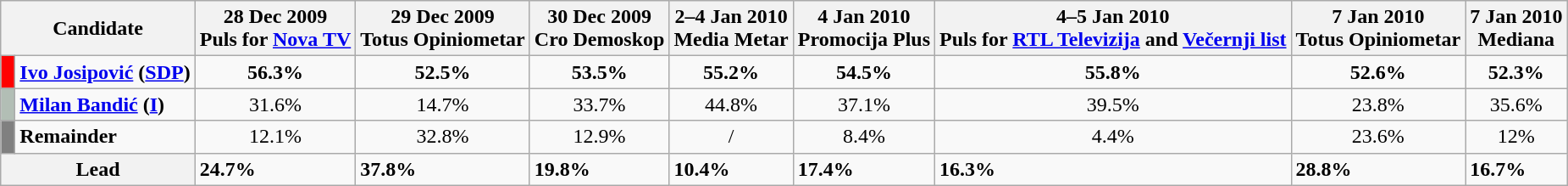<table class="wikitable">
<tr>
<th colspan=2>Candidate</th>
<th>28 Dec 2009<br>Puls for <a href='#'>Nova TV</a></th>
<th>29 Dec 2009<br>Totus Opiniometar</th>
<th>30 Dec 2009<br>Cro Demoskop</th>
<th>2–4 Jan 2010<br>Media Metar</th>
<th>4 Jan 2010<br>Promocija Plus</th>
<th>4–5 Jan 2010<br>Puls for <a href='#'>RTL Televizija</a> and <a href='#'>Večernji list</a></th>
<th>7 Jan 2010<br>Totus Opiniometar</th>
<th>7 Jan 2010<br>Mediana</th>
</tr>
<tr>
<td bgcolor=red> </td>
<td><strong><a href='#'>Ivo Josipović</a> (<a href='#'>SDP</a>)</strong></td>
<td align=center><strong>56.3%</strong></td>
<td align=center><strong>52.5%</strong></td>
<td align=center><strong>53.5%</strong></td>
<td align=center><strong>55.2%</strong></td>
<td align=center><strong>54.5%</strong></td>
<td align=center><strong>55.8%</strong></td>
<td align=center><strong>52.6%</strong></td>
<td align=center><strong>52.3%</strong></td>
</tr>
<tr>
<td style="background:#b2beb5;"> </td>
<td><strong><a href='#'>Milan Bandić</a> (<a href='#'>I</a>)</strong></td>
<td align=center>31.6%</td>
<td align=center>14.7%</td>
<td align=center>33.7%</td>
<td align=center>44.8%</td>
<td align=center>37.1%</td>
<td align=center>39.5%</td>
<td align=center>23.8%</td>
<td align=center>35.6%</td>
</tr>
<tr>
<td bgcolor=grey> </td>
<td><strong>Remainder</strong></td>
<td align=center>12.1%</td>
<td align=center>32.8%</td>
<td align=center>12.9%</td>
<td align=center>/</td>
<td align=center>8.4%</td>
<td align=center>4.4%</td>
<td align=center>23.6%</td>
<td align=center>12%</td>
</tr>
<tr>
<th colspan=2>Lead</th>
<td><strong>24.7%</strong></td>
<td><strong>37.8%</strong></td>
<td><strong>19.8%</strong></td>
<td><strong>10.4%</strong></td>
<td><strong>17.4%</strong></td>
<td><strong>16.3%</strong></td>
<td><strong>28.8%</strong></td>
<td><strong>16.7%</strong></td>
</tr>
</table>
